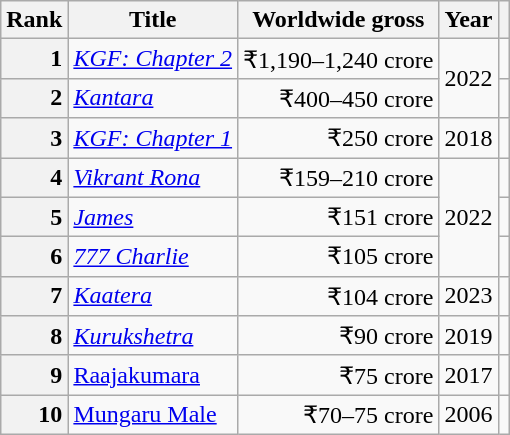<table class="wikitable sortable plainrowheaders">
<tr>
<th scope="col">Rank</th>
<th scope="col">Title</th>
<th scope="col">Worldwide gross</th>
<th scope="col">Year</th>
<th scope="col" class="unsortable"></th>
</tr>
<tr>
<th scope="row" style=text-align:right>1</th>
<td><em><a href='#'>KGF: Chapter 2</a></em></td>
<td align="right">₹1,190–1,240 crore</td>
<td rowspan="2" align="center">2022</td>
<td align="center"></td>
</tr>
<tr>
<th scope="row" style=text-align:right>2</th>
<td><em><a href='#'>Kantara</a></em></td>
<td align="right">₹400–450 crore</td>
<td align="center"></td>
</tr>
<tr>
<th scope="row" style=text-align:right>3</th>
<td><em><a href='#'>KGF: Chapter 1</a></em></td>
<td align="right">₹250 crore</td>
<td align="center">2018</td>
<td align="center"></td>
</tr>
<tr>
<th scope="row" style=text-align:right>4</th>
<td><em><a href='#'>Vikrant Rona</a></em></td>
<td align="right">₹159–210 crore</td>
<td rowspan="3" align="center">2022</td>
<td align="center"></td>
</tr>
<tr>
<th scope="row" style=text-align:right>5</th>
<td><em><a href='#'>James</a></em></td>
<td align="right">₹151 crore</td>
<td align="center"></td>
</tr>
<tr>
<th scope="row" style=text-align:right>6</th>
<td><em><a href='#'>777 Charlie</a></em></td>
<td align="right">₹105 crore</td>
<td align="center"></td>
</tr>
<tr>
<th scope="row" style=text-align:right>7</th>
<td><em><a href='#'>Kaatera</a></em></td>
<td align="right">₹104 crore</td>
<td align="center">2023</td>
<td></td>
</tr>
<tr>
<th scope="row" style=text-align:right>8</th>
<td><em><a href='#'>Kurukshetra</a></td>
<td align="right">₹90 crore</td>
<td align="center">2019</td>
<td align="center"></td>
</tr>
<tr>
<th scope="row" style=text-align:right>9</th>
<td></em><a href='#'>Raajakumara</a><em></td>
<td align="right">₹75 crore</td>
<td align="center">2017</td>
<td align="center"></td>
</tr>
<tr>
<th scope="row" style=text-align:right>10</th>
<td></em><a href='#'>Mungaru Male</a><em></td>
<td align="right">₹70–75 crore</td>
<td align="center">2006</td>
<td align="center"></td>
</tr>
</table>
